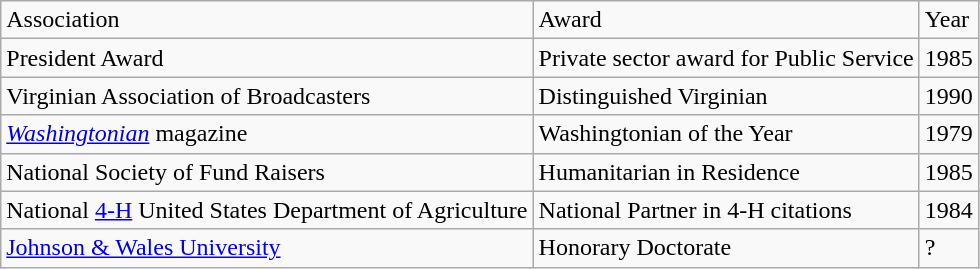<table class="wikitable">
<tr>
<td>Association</td>
<td>Award</td>
<td>Year</td>
</tr>
<tr>
<td>President Award</td>
<td>Private sector award for Public Service</td>
<td>1985</td>
</tr>
<tr>
<td>Virginian Association of Broadcasters</td>
<td>Distinguished Virginian</td>
<td>1990</td>
</tr>
<tr>
<td><a href='#'><em>Washingtonian</em></a> magazine</td>
<td>Washingtonian of the Year</td>
<td>1979</td>
</tr>
<tr>
<td>National Society of Fund Raisers</td>
<td>Humanitarian in Residence</td>
<td>1985</td>
</tr>
<tr>
<td>National <a href='#'>4-H</a> United States Department of Agriculture</td>
<td>National Partner in 4-H citations</td>
<td>1984</td>
</tr>
<tr>
<td><a href='#'>Johnson & Wales University</a></td>
<td>Honorary Doctorate</td>
<td>?</td>
</tr>
</table>
